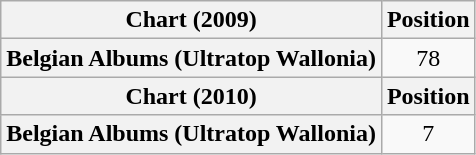<table class="wikitable plainrowheaders" style="text-align:center">
<tr>
<th scope="col">Chart (2009)</th>
<th scope="col">Position</th>
</tr>
<tr>
<th scope="row">Belgian Albums (Ultratop Wallonia)</th>
<td>78</td>
</tr>
<tr>
<th scope="col">Chart (2010)</th>
<th scope="col">Position</th>
</tr>
<tr>
<th scope="row">Belgian Albums (Ultratop Wallonia)</th>
<td>7</td>
</tr>
</table>
